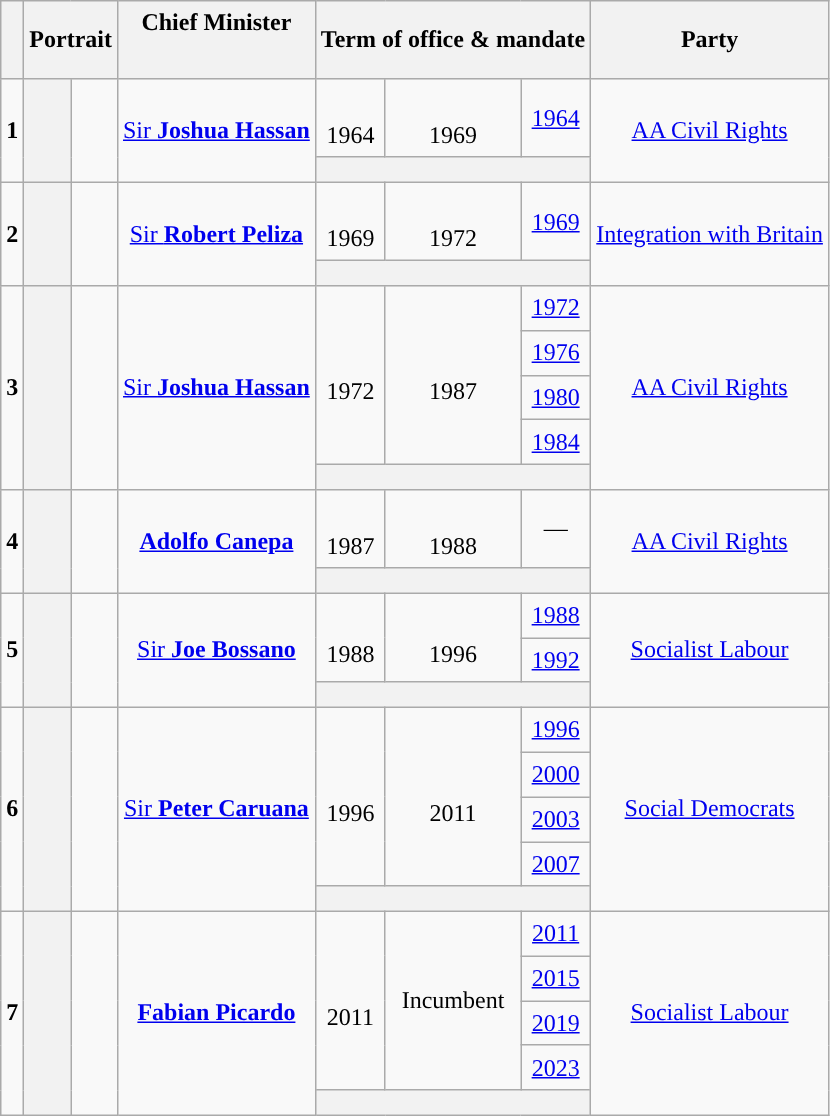<table class="wikitable" style="line-height:1.4em; text-align:center">
<tr>
<th></th>
<th colspan=2 scope="col">Portrait</th>
<th colspan=1 scope="col">Chief Minister<br><br></th>
<th colspan=3 scope="col">Term of office & mandate<br></th>
<th scope="col">Party</th>
</tr>
<tr>
<td rowspan=2><strong>1</strong></td>
<th rowspan=2 style="background:"></th>
<td rowspan=2></td>
<td rowspan=2><a href='#'>Sir <strong>Joshua Hassan</strong></a><br></td>
<td><br>1964</td>
<td><br>1969</td>
<td><a href='#'>1964</a></td>
<td rowspan=2><a href='#'>AA Civil Rights</a></td>
</tr>
<tr>
<th colspan=3 style="font-size:90%; height:10px; font-weight:normal"></th>
</tr>
<tr>
<td rowspan=2><strong>2</strong></td>
<th rowspan=2 style="background:"></th>
<td rowspan=2></td>
<td rowspan=2><a href='#'>Sir <strong>Robert Peliza</strong></a><br></td>
<td><br>1969</td>
<td><br>1972</td>
<td><a href='#'>1969</a></td>
<td rowspan=2><a href='#'>Integration with Britain</a></td>
</tr>
<tr>
<th colspan=3 style="font-size:90%; height:10px; font-weight:normal"></th>
</tr>
<tr>
<td rowspan=5><strong>3</strong><br></td>
<th rowspan=5 style="background:"></th>
<td rowspan=5></td>
<td rowspan=5><a href='#'>Sir <strong>Joshua Hassan</strong></a><br></td>
<td rowspan=4><br>1972</td>
<td rowspan=4><br>1987</td>
<td><a href='#'>1972</a></td>
<td rowspan=5><a href='#'>AA Civil Rights</a></td>
</tr>
<tr>
<td><a href='#'>1976</a></td>
</tr>
<tr>
<td><a href='#'>1980</a></td>
</tr>
<tr>
<td><a href='#'>1984</a></td>
</tr>
<tr>
<th colspan=3 style="font-size:90%; height:10px; font-weight:normal"></th>
</tr>
<tr>
<td rowspan=2><strong>4</strong></td>
<th rowspan=2 style="background:"></th>
<td rowspan=2></td>
<td rowspan=2><strong><a href='#'>Adolfo Canepa</a></strong><br></td>
<td><br>1987</td>
<td><br>1988</td>
<td>—</td>
<td rowspan=2><a href='#'>AA Civil Rights</a></td>
</tr>
<tr>
<th colspan=3 style="font-size:90%; height:10px; font-weight:normal"></th>
</tr>
<tr>
<td rowspan=3><strong>5</strong></td>
<th rowspan=3 style="background:"></th>
<td rowspan=3></td>
<td rowspan=3><a href='#'>Sir <strong>Joe Bossano</strong></a><br></td>
<td rowspan=2><br>1988</td>
<td rowspan=2><br>1996</td>
<td><a href='#'>1988</a></td>
<td rowspan=3><a href='#'>Socialist Labour</a></td>
</tr>
<tr>
<td><a href='#'>1992</a></td>
</tr>
<tr>
<th colspan=3 style="font-size:90%; height:10px; font-weight:normal"></th>
</tr>
<tr>
<td rowspan=5><strong>6</strong></td>
<th rowspan=5 style="background:"></th>
<td rowspan=5></td>
<td rowspan=5><a href='#'>Sir <strong>Peter Caruana</strong></a><br></td>
<td rowspan=4><br>1996</td>
<td rowspan=4><br>2011</td>
<td><a href='#'>1996</a></td>
<td rowspan=5><a href='#'>Social Democrats</a></td>
</tr>
<tr>
<td><a href='#'>2000</a></td>
</tr>
<tr>
<td><a href='#'>2003</a></td>
</tr>
<tr>
<td><a href='#'>2007</a></td>
</tr>
<tr>
<th colspan=3 style="font-size:90%; height:10px; font-weight:normal"></th>
</tr>
<tr>
<td rowspan=5><strong>7</strong></td>
<th rowspan=5 style="background:"></th>
<td rowspan=5></td>
<td rowspan=5><strong><a href='#'>Fabian Picardo</a></strong><br></td>
<td rowspan=4><br>2011</td>
<td rowspan=4>Incumbent</td>
<td><a href='#'>2011</a></td>
<td rowspan=5><a href='#'>Socialist Labour</a></td>
</tr>
<tr>
<td><a href='#'>2015</a></td>
</tr>
<tr>
<td><a href='#'>2019</a></td>
</tr>
<tr>
<td><a href='#'>2023</a></td>
</tr>
<tr>
<th colspan=3 style="font-size:90%; height:10px; font-weight:normal"></th>
</tr>
</table>
